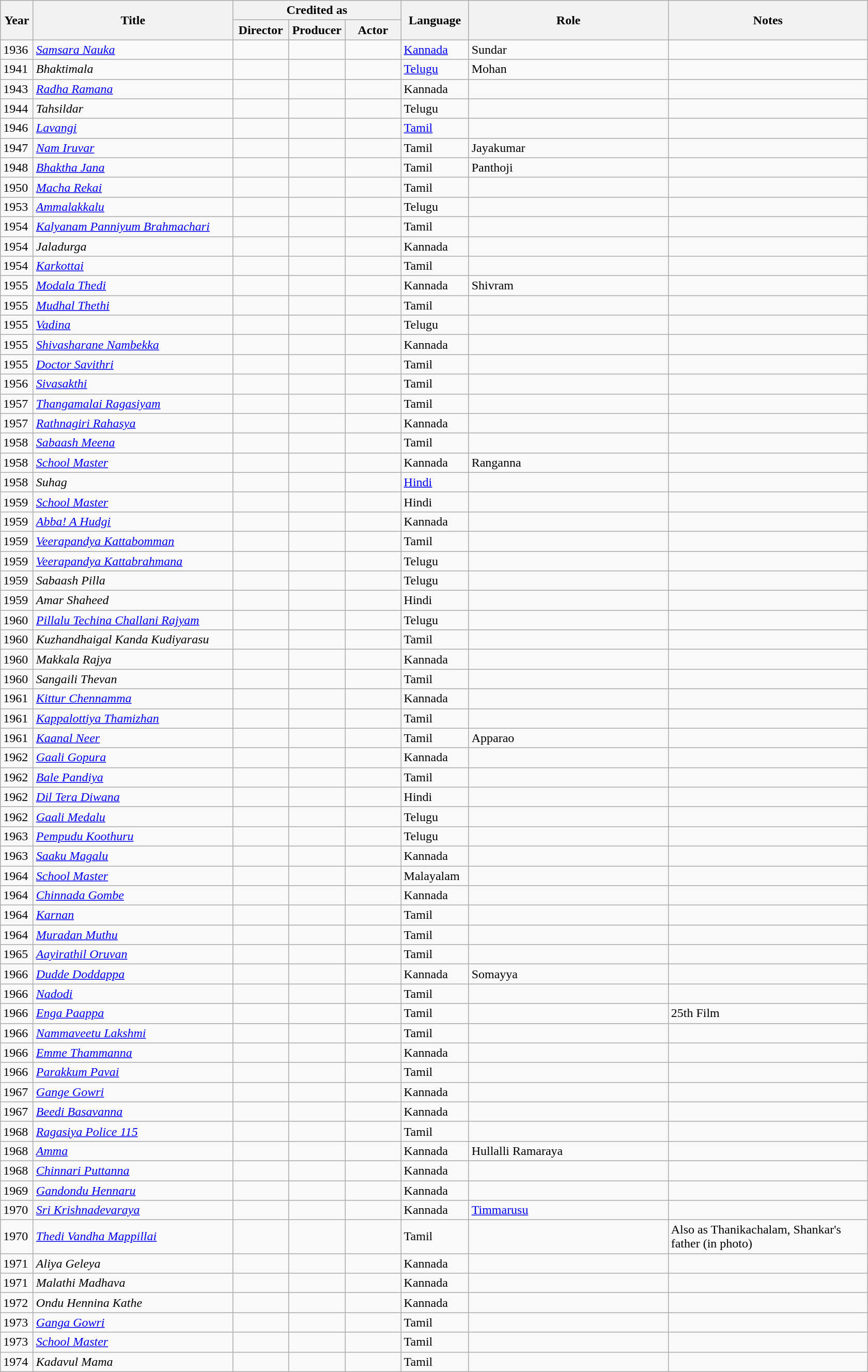<table class="wikitable sortable">
<tr>
<th rowspan="2" style="width:35px;">Year</th>
<th rowspan="2" style="width:250px;">Title</th>
<th colspan="3" style="width:195px;">Credited as</th>
<th rowspan="2" style="text-align:center; width:80px;">Language</th>
<th rowspan="2"  style="text-align:center; width:250px;" class="unsortable">Role</th>
<th rowspan="2"  style="text-align:center; width:250px;" class="unsortable">Notes</th>
</tr>
<tr>
<th style="width:65px;">Director</th>
<th width=65>Producer</th>
<th width=65>Actor</th>
</tr>
<tr>
<td>1936</td>
<td><em><a href='#'>Samsara Nauka</a></em></td>
<td style="text-align:center;"></td>
<td style="text-align:center;"></td>
<td style="text-align:center;"></td>
<td><a href='#'>Kannada</a></td>
<td>Sundar</td>
<td></td>
</tr>
<tr>
<td>1941</td>
<td><em>Bhaktimala</em></td>
<td style="text-align:center;"></td>
<td style="text-align:center;"></td>
<td style="text-align:center;"></td>
<td><a href='#'>Telugu</a></td>
<td>Mohan</td>
<td></td>
</tr>
<tr>
<td>1943</td>
<td><em><a href='#'>Radha Ramana</a></em></td>
<td style="text-align:center;"></td>
<td style="text-align:center;"></td>
<td style="text-align:center;"></td>
<td>Kannada</td>
<td></td>
<td></td>
</tr>
<tr>
<td>1944</td>
<td><em>Tahsildar</em></td>
<td style="text-align:center;"></td>
<td style="text-align:center;"></td>
<td style="text-align:center;"></td>
<td>Telugu</td>
<td></td>
<td></td>
</tr>
<tr>
<td>1946</td>
<td><em><a href='#'>Lavangi</a></em></td>
<td style="text-align:center;"></td>
<td style="text-align:center;"></td>
<td style="text-align:center;"></td>
<td><a href='#'>Tamil</a></td>
<td></td>
<td></td>
</tr>
<tr>
<td>1947</td>
<td><em><a href='#'>Nam Iruvar</a></em></td>
<td style="text-align:center;"></td>
<td style="text-align:center;"></td>
<td style="text-align:center;"></td>
<td>Tamil</td>
<td>Jayakumar</td>
<td></td>
</tr>
<tr>
<td>1948</td>
<td><em><a href='#'>Bhaktha Jana</a></em></td>
<td style="text-align:center;"></td>
<td style="text-align:center;"></td>
<td style="text-align:center;"></td>
<td>Tamil</td>
<td>Panthoji</td>
<td></td>
</tr>
<tr>
<td>1950</td>
<td><em><a href='#'>Macha Rekai</a></em></td>
<td style="text-align:center;"></td>
<td style="text-align:center;"></td>
<td style="text-align:center;"></td>
<td>Tamil</td>
<td></td>
<td></td>
</tr>
<tr>
<td>1953</td>
<td><em><a href='#'>Ammalakkalu</a></em></td>
<td style="text-align:center;"></td>
<td style="text-align:center;"></td>
<td style="text-align:center;"></td>
<td>Telugu</td>
<td></td>
<td></td>
</tr>
<tr>
<td>1954</td>
<td><em><a href='#'>Kalyanam Panniyum Brahmachari</a></em></td>
<td style="text-align:center;"></td>
<td style="text-align:center;"></td>
<td style="text-align:center;"></td>
<td>Tamil</td>
<td></td>
<td></td>
</tr>
<tr>
<td>1954</td>
<td><em>Jaladurga</em></td>
<td style="text-align:center;"></td>
<td style="text-align:center;"></td>
<td style="text-align:center;"></td>
<td>Kannada</td>
<td></td>
<td></td>
</tr>
<tr>
<td>1954</td>
<td><em><a href='#'>Karkottai</a></em></td>
<td style="text-align:center;"></td>
<td style="text-align:center;"></td>
<td style="text-align:center;"></td>
<td>Tamil</td>
<td></td>
<td></td>
</tr>
<tr>
<td>1955</td>
<td><em><a href='#'>Modala Thedi</a></em></td>
<td style="text-align:center;"></td>
<td style="text-align:center;"></td>
<td style="text-align:center;"></td>
<td>Kannada</td>
<td>Shivram</td>
<td></td>
</tr>
<tr>
<td>1955</td>
<td><em><a href='#'>Mudhal Thethi</a></em></td>
<td style="text-align:center;"></td>
<td style="text-align:center;"></td>
<td style="text-align:center;"></td>
<td>Tamil</td>
<td></td>
<td></td>
</tr>
<tr>
<td>1955</td>
<td><em><a href='#'>Vadina</a></em></td>
<td style="text-align:center;"></td>
<td style="text-align:center;"></td>
<td style="text-align:center;"></td>
<td>Telugu</td>
<td></td>
<td></td>
</tr>
<tr>
<td>1955</td>
<td><em><a href='#'>Shivasharane Nambekka</a></em></td>
<td style="text-align:center;"></td>
<td style="text-align:center;"></td>
<td style="text-align:center;"></td>
<td>Kannada</td>
<td></td>
<td></td>
</tr>
<tr>
<td>1955</td>
<td><em><a href='#'>Doctor Savithri</a></em></td>
<td style="text-align:center;"></td>
<td style="text-align:center;"></td>
<td style="text-align:center;"></td>
<td>Tamil</td>
<td></td>
<td></td>
</tr>
<tr>
<td>1956</td>
<td><em><a href='#'>Sivasakthi</a></em></td>
<td style="text-align:center;"></td>
<td style="text-align:center;"></td>
<td style="text-align:center;"></td>
<td>Tamil</td>
<td></td>
<td></td>
</tr>
<tr>
<td>1957</td>
<td><em><a href='#'>Thangamalai Ragasiyam</a></em></td>
<td style="text-align:center;"></td>
<td style="text-align:center;"></td>
<td style="text-align:center;"></td>
<td>Tamil</td>
<td></td>
<td></td>
</tr>
<tr>
<td>1957</td>
<td><em><a href='#'>Rathnagiri Rahasya</a></em></td>
<td style="text-align:center;"></td>
<td style="text-align:center;"></td>
<td style="text-align:center;"></td>
<td>Kannada</td>
<td></td>
<td></td>
</tr>
<tr>
<td>1958</td>
<td><em><a href='#'>Sabaash Meena</a></em></td>
<td style="text-align:center;"></td>
<td style="text-align:center;"></td>
<td style="text-align:center;"></td>
<td>Tamil</td>
<td></td>
<td></td>
</tr>
<tr>
<td>1958</td>
<td><em><a href='#'>School Master</a></em></td>
<td style="text-align:center;"></td>
<td style="text-align:center;"></td>
<td style="text-align:center;"></td>
<td>Kannada</td>
<td>Ranganna</td>
<td></td>
</tr>
<tr>
<td>1958</td>
<td><em>Suhag</em></td>
<td style="text-align:center;"></td>
<td style="text-align:center;"></td>
<td style="text-align:center;"></td>
<td><a href='#'>Hindi</a></td>
<td></td>
<td></td>
</tr>
<tr>
<td>1959</td>
<td><em><a href='#'>School Master</a></em></td>
<td style="text-align:center;"></td>
<td style="text-align:center;"></td>
<td style="text-align:center;"></td>
<td>Hindi</td>
<td></td>
<td></td>
</tr>
<tr>
<td>1959</td>
<td><em><a href='#'>Abba! A Hudgi</a></em></td>
<td style="text-align:center;"></td>
<td style="text-align:center;"></td>
<td style="text-align:center;"></td>
<td>Kannada</td>
<td></td>
<td></td>
</tr>
<tr>
<td>1959</td>
<td><em><a href='#'>Veerapandya Kattabomman</a></em></td>
<td style="text-align:center;"></td>
<td style="text-align:center;"></td>
<td style="text-align:center;"></td>
<td>Tamil</td>
<td></td>
<td></td>
</tr>
<tr>
<td>1959</td>
<td><em><a href='#'>Veerapandya Kattabrahmana</a></em></td>
<td style="text-align:center;"></td>
<td style="text-align:center;"></td>
<td style="text-align:center;"></td>
<td>Telugu</td>
<td></td>
<td></td>
</tr>
<tr>
<td>1959</td>
<td><em>Sabaash Pilla</em></td>
<td style="text-align:center;"></td>
<td style="text-align:center;"></td>
<td style="text-align:center;"></td>
<td>Telugu</td>
<td></td>
<td></td>
</tr>
<tr>
<td>1959</td>
<td><em>Amar Shaheed</em></td>
<td style="text-align:center;"></td>
<td style="text-align:center;"></td>
<td style="text-align:center;"></td>
<td>Hindi</td>
<td></td>
<td></td>
</tr>
<tr>
<td>1960</td>
<td><em><a href='#'>Pillalu Techina Challani Rajyam</a></em></td>
<td style="text-align:center;"></td>
<td style="text-align:center;"></td>
<td style="text-align:center;"></td>
<td>Telugu</td>
<td></td>
<td></td>
</tr>
<tr>
<td>1960</td>
<td><em>Kuzhandhaigal Kanda Kudiyarasu</em></td>
<td style="text-align:center;"></td>
<td style="text-align:center;"></td>
<td style="text-align:center;"></td>
<td>Tamil</td>
<td></td>
<td></td>
</tr>
<tr>
<td>1960</td>
<td><em>Makkala Rajya</em></td>
<td style="text-align:center;"></td>
<td style="text-align:center;"></td>
<td style="text-align:center;"></td>
<td>Kannada</td>
<td></td>
<td></td>
</tr>
<tr>
<td>1960</td>
<td><em>Sangaili Thevan</em></td>
<td style="text-align:center;"></td>
<td style="text-align:center;"></td>
<td style="text-align:center;"></td>
<td>Tamil</td>
<td></td>
<td></td>
</tr>
<tr>
<td>1961</td>
<td><em><a href='#'>Kittur Chennamma</a></em></td>
<td style="text-align:center;"></td>
<td style="text-align:center;"></td>
<td style="text-align:center;"></td>
<td>Kannada</td>
<td></td>
<td></td>
</tr>
<tr>
<td>1961</td>
<td><em><a href='#'>Kappalottiya Thamizhan</a></em></td>
<td style="text-align:center;"></td>
<td style="text-align:center;"></td>
<td style="text-align:center;"></td>
<td>Tamil</td>
<td></td>
<td></td>
</tr>
<tr>
<td>1961</td>
<td><em><a href='#'>Kaanal Neer</a></em></td>
<td style="text-align:center;"></td>
<td style="text-align:center;"></td>
<td style="text-align:center;"></td>
<td>Tamil</td>
<td>Apparao</td>
<td></td>
</tr>
<tr>
<td>1962</td>
<td><em><a href='#'>Gaali Gopura</a></em></td>
<td style="text-align:center;"></td>
<td style="text-align:center;"></td>
<td style="text-align:center;"></td>
<td>Kannada</td>
<td></td>
<td></td>
</tr>
<tr>
<td>1962</td>
<td><em><a href='#'>Bale Pandiya</a></em></td>
<td style="text-align:center;"></td>
<td style="text-align:center;"></td>
<td style="text-align:center;"></td>
<td>Tamil</td>
<td></td>
<td></td>
</tr>
<tr>
<td>1962</td>
<td><em><a href='#'>Dil Tera Diwana</a></em></td>
<td style="text-align:center;"></td>
<td style="text-align:center;"></td>
<td style="text-align:center;"></td>
<td>Hindi</td>
<td></td>
<td></td>
</tr>
<tr>
<td>1962</td>
<td><em><a href='#'>Gaali Medalu</a></em></td>
<td style="text-align:center;"></td>
<td style="text-align:center;"></td>
<td style="text-align:center;"></td>
<td>Telugu</td>
<td></td>
<td></td>
</tr>
<tr>
<td>1963</td>
<td><em><a href='#'>Pempudu Koothuru</a></em></td>
<td style="text-align:center;"></td>
<td style="text-align:center;"></td>
<td style="text-align:center;"></td>
<td>Telugu</td>
<td></td>
<td></td>
</tr>
<tr>
<td>1963</td>
<td><em><a href='#'>Saaku Magalu</a></em></td>
<td style="text-align:center;"></td>
<td style="text-align:center;"></td>
<td style="text-align:center;"></td>
<td>Kannada</td>
<td></td>
<td></td>
</tr>
<tr>
<td>1964</td>
<td><em><a href='#'>School Master</a></em></td>
<td style="text-align:center;"></td>
<td style="text-align:center;"></td>
<td style="text-align:center;"></td>
<td>Malayalam</td>
<td></td>
<td></td>
</tr>
<tr>
<td>1964</td>
<td><em><a href='#'>Chinnada Gombe</a></em></td>
<td style="text-align:center;"></td>
<td style="text-align:center;"></td>
<td style="text-align:center;"></td>
<td>Kannada</td>
<td></td>
<td></td>
</tr>
<tr>
<td>1964</td>
<td><em><a href='#'>Karnan</a></em></td>
<td style="text-align:center;"></td>
<td style="text-align:center;"></td>
<td style="text-align:center;"></td>
<td>Tamil</td>
<td></td>
<td></td>
</tr>
<tr>
<td>1964</td>
<td><em><a href='#'>Muradan Muthu</a></em></td>
<td style="text-align:center;"></td>
<td style="text-align:center;"></td>
<td style="text-align:center;"></td>
<td>Tamil</td>
<td></td>
<td></td>
</tr>
<tr>
<td>1965</td>
<td><em><a href='#'>Aayirathil Oruvan</a></em></td>
<td style="text-align:center;"></td>
<td style="text-align:center;"></td>
<td style="text-align:center;"></td>
<td>Tamil</td>
<td></td>
<td></td>
</tr>
<tr>
<td>1966</td>
<td><em><a href='#'>Dudde Doddappa</a></em></td>
<td style="text-align:center;"></td>
<td style="text-align:center;"></td>
<td style="text-align:center;"></td>
<td>Kannada</td>
<td>Somayya</td>
<td></td>
</tr>
<tr>
<td>1966</td>
<td><em><a href='#'>Nadodi</a></em></td>
<td style="text-align:center;"></td>
<td style="text-align:center;"></td>
<td style="text-align:center;"></td>
<td>Tamil</td>
<td></td>
<td></td>
</tr>
<tr>
<td>1966</td>
<td><em><a href='#'>Enga Paappa</a></em></td>
<td style="text-align:center;"></td>
<td style="text-align:center;"></td>
<td style="text-align:center;"></td>
<td>Tamil</td>
<td></td>
<td>25th Film</td>
</tr>
<tr>
<td>1966</td>
<td><em><a href='#'>Nammaveetu Lakshmi</a></em></td>
<td style="text-align:center;"></td>
<td style="text-align:center;"></td>
<td style="text-align:center;"></td>
<td>Tamil</td>
<td></td>
<td></td>
</tr>
<tr>
<td>1966</td>
<td><em><a href='#'>Emme Thammanna</a></em></td>
<td style="text-align:center;"></td>
<td style="text-align:center;"></td>
<td style="text-align:center;"></td>
<td>Kannada</td>
<td></td>
<td></td>
</tr>
<tr>
<td>1966</td>
<td><em><a href='#'>Parakkum Pavai</a></em></td>
<td style="text-align:center;"></td>
<td style="text-align:center;"></td>
<td style="text-align:center;"></td>
<td>Tamil</td>
<td></td>
<td></td>
</tr>
<tr>
<td>1967</td>
<td><em><a href='#'>Gange Gowri</a></em></td>
<td style="text-align:center;"></td>
<td style="text-align:center;"></td>
<td></td>
<td>Kannada</td>
<td></td>
<td></td>
</tr>
<tr>
<td>1967</td>
<td><em><a href='#'>Beedi Basavanna</a></em></td>
<td style="text-align:center;"></td>
<td style="text-align:center;"></td>
<td style="text-align:center;"></td>
<td>Kannada</td>
<td></td>
<td></td>
</tr>
<tr>
<td>1968</td>
<td><em><a href='#'>Ragasiya Police 115</a></em></td>
<td style="text-align:center;"></td>
<td style="text-align:center;"></td>
<td style="text-align:center;"></td>
<td>Tamil</td>
<td></td>
<td></td>
</tr>
<tr>
<td>1968</td>
<td><em><a href='#'>Amma</a></em></td>
<td style="text-align:center;"></td>
<td style="text-align:center;"></td>
<td style="text-align:center;"></td>
<td>Kannada</td>
<td>Hullalli Ramaraya</td>
<td></td>
</tr>
<tr>
<td>1968</td>
<td><em><a href='#'>Chinnari Puttanna</a></em></td>
<td style="text-align:center;"></td>
<td style="text-align:center;"></td>
<td style="text-align:center;"></td>
<td>Kannada</td>
<td></td>
<td></td>
</tr>
<tr>
<td>1969</td>
<td><em><a href='#'>Gandondu Hennaru</a></em></td>
<td style="text-align:center;"></td>
<td style="text-align:center;"></td>
<td style="text-align:center;"></td>
<td>Kannada</td>
<td></td>
<td></td>
</tr>
<tr>
<td>1970</td>
<td><em><a href='#'>Sri Krishnadevaraya</a></em></td>
<td style="text-align:center;"></td>
<td style="text-align:center;"></td>
<td style="text-align:center;"></td>
<td>Kannada</td>
<td><a href='#'>Timmarusu</a></td>
<td></td>
</tr>
<tr>
<td>1970</td>
<td><em><a href='#'>Thedi Vandha Mappillai</a></em></td>
<td style="text-align:center;"></td>
<td style="text-align:center;"></td>
<td style="text-align:center;"></td>
<td>Tamil</td>
<td></td>
<td>Also as Thanikachalam, Shankar's father (in photo)</td>
</tr>
<tr>
<td>1971</td>
<td><em>Aliya Geleya</em></td>
<td style="text-align:center;"></td>
<td style="text-align:center;"></td>
<td style="text-align:center;"></td>
<td>Kannada</td>
<td></td>
<td></td>
</tr>
<tr>
<td>1971</td>
<td><em>Malathi Madhava</em></td>
<td style="text-align:center;"></td>
<td style="text-align:center;"></td>
<td style="text-align:center;"></td>
<td>Kannada</td>
<td></td>
<td></td>
</tr>
<tr>
<td>1972</td>
<td><em>Ondu Hennina Kathe</em></td>
<td style="text-align:center;"></td>
<td style="text-align:center;"></td>
<td style="text-align:center;"></td>
<td>Kannada</td>
<td></td>
<td></td>
</tr>
<tr>
<td>1973</td>
<td><em><a href='#'>Ganga Gowri</a></em></td>
<td style="text-align:center;"></td>
<td style="text-align:center;"></td>
<td style="text-align:center;"></td>
<td>Tamil</td>
<td></td>
<td></td>
</tr>
<tr>
<td>1973</td>
<td><em><a href='#'>School Master</a></em></td>
<td style="text-align:center;"></td>
<td style="text-align:center;"></td>
<td style="text-align:center;"></td>
<td>Tamil</td>
<td></td>
<td></td>
</tr>
<tr>
<td>1974</td>
<td><em>Kadavul Mama</em></td>
<td style="text-align:center;"></td>
<td style="text-align:center;"></td>
<td style="text-align:center;"></td>
<td>Tamil</td>
<td></td>
<td></td>
</tr>
</table>
